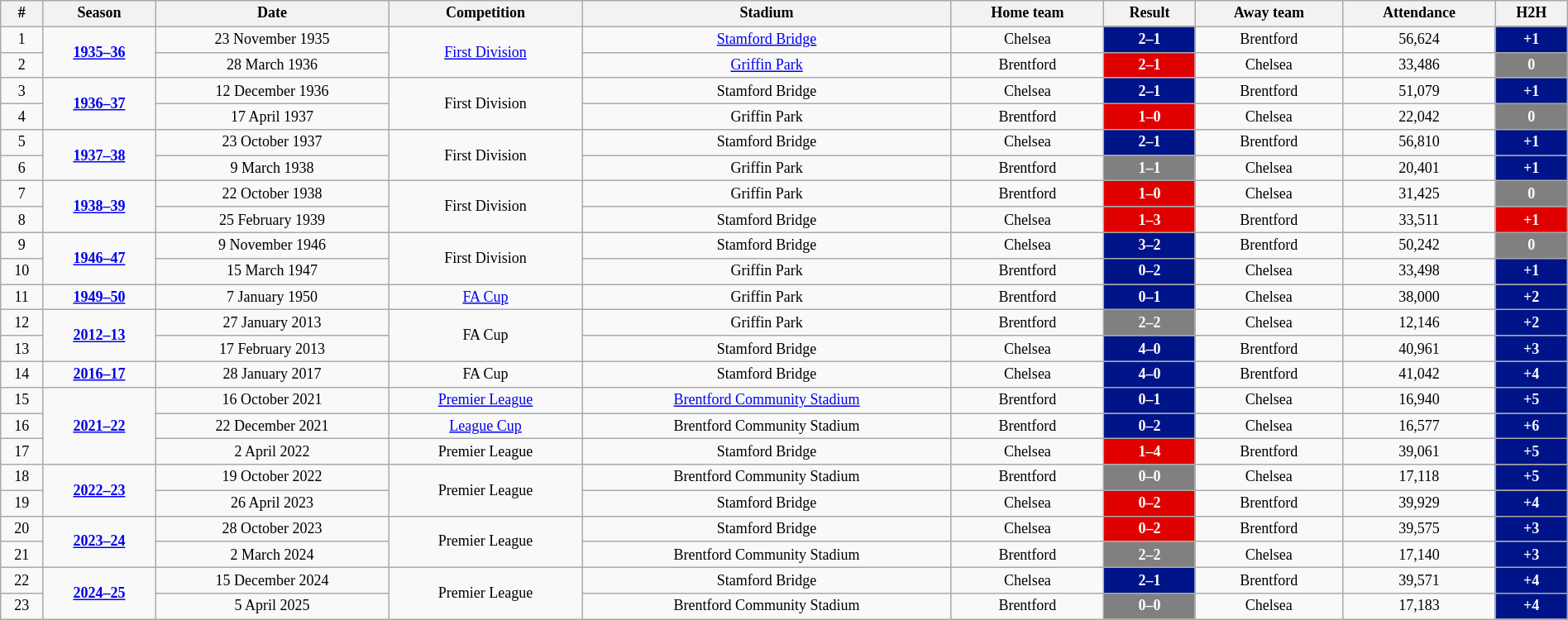<table class="wikitable" style="text-align: center; width: 100%; font-size: 12px">
<tr>
<th>#</th>
<th>Season</th>
<th>Date</th>
<th>Competition</th>
<th>Stadium</th>
<th>Home team</th>
<th>Result</th>
<th>Away team</th>
<th>Attendance</th>
<th>H2H</th>
</tr>
<tr>
<td>1</td>
<td rowspan=2><strong><a href='#'>1935–36</a></strong></td>
<td>23 November 1935</td>
<td rowspan=2><a href='#'>First Division</a></td>
<td><a href='#'>Stamford Bridge</a></td>
<td>Chelsea</td>
<td style="background:#001489;color:white;"><strong>2–1</strong></td>
<td>Brentford</td>
<td>56,624</td>
<td style="background:#001489;color:white;"><strong>+1</strong></td>
</tr>
<tr>
<td>2</td>
<td>28 March 1936</td>
<td><a href='#'>Griffin Park</a></td>
<td>Brentford</td>
<td style="background:#E00000;color:white;"><strong>2–1</strong></td>
<td>Chelsea</td>
<td>33,486</td>
<td style="background:#808080;color:white;"><strong>0</strong></td>
</tr>
<tr>
<td>3</td>
<td rowspan=2><strong><a href='#'>1936–37</a></strong></td>
<td>12 December 1936</td>
<td rowspan=2>First Division</td>
<td>Stamford Bridge</td>
<td>Chelsea</td>
<td style="background:#001489;color:white;"><strong>2–1</strong></td>
<td>Brentford</td>
<td>51,079</td>
<td style="background:#001489;color:white;"><strong>+1</strong></td>
</tr>
<tr>
<td>4</td>
<td>17 April 1937</td>
<td>Griffin Park</td>
<td>Brentford</td>
<td style="background:#E00000;color:white;"><strong>1–0</strong></td>
<td>Chelsea</td>
<td>22,042</td>
<td style="background:#808080;color:white;"><strong>0</strong></td>
</tr>
<tr>
<td>5</td>
<td rowspan=2><strong><a href='#'>1937–38</a></strong></td>
<td>23 October 1937</td>
<td rowspan=2>First Division</td>
<td>Stamford Bridge</td>
<td>Chelsea</td>
<td style="background:#001489;color:white;"><strong>2–1</strong></td>
<td>Brentford</td>
<td>56,810</td>
<td style="background:#001489;color:white;"><strong>+1</strong></td>
</tr>
<tr>
<td>6</td>
<td>9 March 1938</td>
<td>Griffin Park</td>
<td>Brentford</td>
<td style="background:#808080;color:white;"><strong>1–1</strong></td>
<td>Chelsea</td>
<td>20,401</td>
<td style="background:#001489;color:white;"><strong>+1</strong></td>
</tr>
<tr>
<td>7</td>
<td rowspan=2><strong><a href='#'>1938–39</a></strong></td>
<td>22 October 1938</td>
<td rowspan=2>First Division</td>
<td>Griffin Park</td>
<td>Brentford</td>
<td style="background:#E00000;color:white;"><strong>1–0</strong></td>
<td>Chelsea</td>
<td>31,425</td>
<td style="background:#808080;color:white;"><strong>0</strong></td>
</tr>
<tr>
<td>8</td>
<td>25 February 1939</td>
<td>Stamford Bridge</td>
<td>Chelsea</td>
<td style="background:#E00000;color:white;"><strong>1–3</strong></td>
<td>Brentford</td>
<td>33,511</td>
<td style="background:#E00000;color:white;"><strong>+1</strong></td>
</tr>
<tr>
<td>9</td>
<td rowspan=2><strong><a href='#'>1946–47</a></strong></td>
<td>9 November 1946</td>
<td rowspan=2>First Division</td>
<td>Stamford Bridge</td>
<td>Chelsea</td>
<td style="background:#001489;color:white;"><strong>3–2</strong></td>
<td>Brentford</td>
<td>50,242</td>
<td style="background:#808080;color:white;"><strong>0</strong></td>
</tr>
<tr>
<td>10</td>
<td>15 March 1947</td>
<td>Griffin Park</td>
<td>Brentford</td>
<td style="background:#001489;color:white;"><strong>0–2</strong></td>
<td>Chelsea</td>
<td>33,498</td>
<td style="background:#001489;color:white;"><strong>+1</strong></td>
</tr>
<tr>
<td>11</td>
<td><strong><a href='#'>1949–50</a></strong></td>
<td>7 January 1950</td>
<td><a href='#'>FA Cup</a></td>
<td>Griffin Park</td>
<td>Brentford</td>
<td style="background:#001489;color:white;"><strong>0–1</strong></td>
<td>Chelsea</td>
<td>38,000</td>
<td style="background:#001489;color:white;"><strong>+2</strong></td>
</tr>
<tr>
<td>12</td>
<td rowspan=2><strong><a href='#'>2012–13</a></strong></td>
<td>27 January 2013</td>
<td rowspan=2>FA Cup</td>
<td>Griffin Park</td>
<td>Brentford</td>
<td style="background:#808080;color:white;"><strong>2–2</strong></td>
<td>Chelsea</td>
<td>12,146</td>
<td style="background:#001489;color:white;"><strong>+2</strong></td>
</tr>
<tr>
<td>13</td>
<td>17 February 2013</td>
<td>Stamford Bridge</td>
<td>Chelsea</td>
<td style="background:#001489;color:white;"><strong>4–0</strong></td>
<td>Brentford</td>
<td>40,961</td>
<td style="background:#001489;color:white;"><strong>+3</strong></td>
</tr>
<tr>
<td>14</td>
<td><strong><a href='#'>2016–17</a></strong></td>
<td>28 January 2017</td>
<td>FA Cup</td>
<td>Stamford Bridge</td>
<td>Chelsea</td>
<td style="background:#001489;color:white;"><strong>4–0</strong></td>
<td>Brentford</td>
<td>41,042</td>
<td style="background:#001489;color:white;"><strong>+4</strong></td>
</tr>
<tr>
<td>15</td>
<td rowspan=3><strong><a href='#'>2021–22</a></strong></td>
<td>16 October 2021</td>
<td><a href='#'>Premier League</a></td>
<td><a href='#'>Brentford Community Stadium</a></td>
<td>Brentford</td>
<td style="background:#001489;color:white;"><strong>0–1</strong></td>
<td>Chelsea</td>
<td>16,940</td>
<td style="background:#001489;color:white;"><strong>+5</strong></td>
</tr>
<tr>
<td>16</td>
<td>22 December 2021</td>
<td><a href='#'>League Cup</a></td>
<td>Brentford Community Stadium</td>
<td>Brentford</td>
<td style="background:#001489;color:white;"><strong>0–2</strong></td>
<td>Chelsea</td>
<td>16,577</td>
<td style="background:#001489;color:white;"><strong>+6</strong></td>
</tr>
<tr>
<td>17</td>
<td>2 April 2022</td>
<td>Premier League</td>
<td>Stamford Bridge</td>
<td>Chelsea</td>
<td style="background:#E00000;color:white;"><strong>1–4</strong></td>
<td>Brentford</td>
<td>39,061</td>
<td style="background:#001489;color:white;"><strong>+5</strong></td>
</tr>
<tr>
<td>18</td>
<td rowspan=2><strong><a href='#'>2022–23</a></strong></td>
<td>19 October 2022</td>
<td rowspan=2>Premier League</td>
<td>Brentford Community Stadium</td>
<td>Brentford</td>
<td style="background:#808080;color:white;"><strong>0–0</strong></td>
<td>Chelsea</td>
<td>17,118</td>
<td style="background:#001489;color:white;"><strong>+5</strong></td>
</tr>
<tr>
<td>19</td>
<td>26 April 2023</td>
<td>Stamford Bridge</td>
<td>Chelsea</td>
<td style="background:#E00000;color:white;"><strong>0–2</strong></td>
<td>Brentford</td>
<td>39,929</td>
<td style="background:#001489;color:white;"><strong>+4</strong></td>
</tr>
<tr>
<td>20</td>
<td rowspan=2><strong><a href='#'>2023–24</a></strong></td>
<td>28 October 2023</td>
<td rowspan=2>Premier League</td>
<td>Stamford Bridge</td>
<td>Chelsea</td>
<td style="background:#E00000;color:white;"><strong>0–2</strong></td>
<td>Brentford</td>
<td>39,575</td>
<td style="background:#001489;color:white;"><strong>+3</strong></td>
</tr>
<tr>
<td>21</td>
<td>2 March 2024</td>
<td>Brentford Community Stadium</td>
<td>Brentford</td>
<td style="background:#808080;color:white;"><strong>2–2</strong></td>
<td>Chelsea</td>
<td>17,140</td>
<td style="background:#001489;color:white;"><strong>+3</strong></td>
</tr>
<tr>
<td>22</td>
<td rowspan=2><strong><a href='#'>2024–25</a></strong></td>
<td>15 December 2024</td>
<td rowspan=2>Premier League</td>
<td>Stamford Bridge</td>
<td>Chelsea</td>
<td style="background:#001489;color:white;"><strong>2–1</strong></td>
<td>Brentford</td>
<td>39,571</td>
<td style="background:#001489;color:white;"><strong>+4</strong></td>
</tr>
<tr>
<td>23</td>
<td>5 April 2025</td>
<td>Brentford Community Stadium</td>
<td>Brentford</td>
<td style="background:#808080;color:white;"><strong>0–0</strong></td>
<td>Chelsea</td>
<td>17,183</td>
<td style="background:#001489;color:white;"><strong>+4</strong></td>
</tr>
</table>
